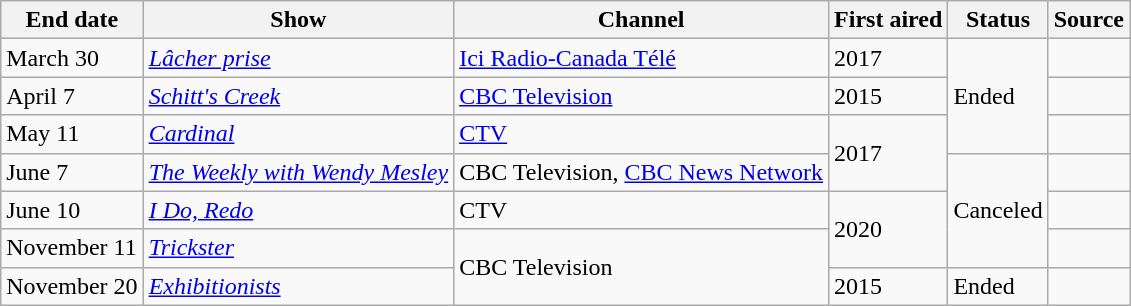<table class="wikitable">
<tr>
<th>End date</th>
<th>Show</th>
<th>Channel</th>
<th>First aired</th>
<th>Status</th>
<th>Source</th>
</tr>
<tr>
<td>March 30</td>
<td><em><a href='#'>Lâcher prise</a></em></td>
<td><a href='#'>Ici Radio-Canada Télé</a></td>
<td>2017</td>
<td rowspan=3>Ended</td>
<td></td>
</tr>
<tr>
<td>April 7</td>
<td><em><a href='#'>Schitt's Creek</a></em></td>
<td><a href='#'>CBC Television</a></td>
<td>2015</td>
<td></td>
</tr>
<tr>
<td>May 11</td>
<td><em><a href='#'>Cardinal</a></em></td>
<td><a href='#'>CTV</a></td>
<td rowspan=2>2017</td>
<td></td>
</tr>
<tr>
<td>June 7</td>
<td><em><a href='#'>The Weekly with Wendy Mesley</a></em></td>
<td>CBC Television, <a href='#'>CBC News Network</a></td>
<td rowspan=3>Canceled</td>
<td></td>
</tr>
<tr>
<td>June 10</td>
<td><em><a href='#'>I Do, Redo</a></em></td>
<td>CTV</td>
<td rowspan=2>2020</td>
<td></td>
</tr>
<tr>
<td>November 11</td>
<td><em><a href='#'>Trickster</a></em></td>
<td rowspan=2>CBC Television</td>
<td></td>
</tr>
<tr>
<td>November 20</td>
<td><em><a href='#'>Exhibitionists</a></em></td>
<td>2015</td>
<td>Ended</td>
<td></td>
</tr>
</table>
